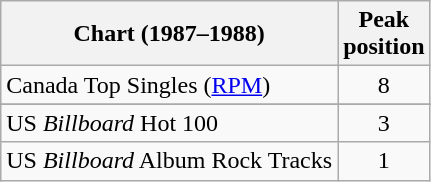<table class="wikitable sortable">
<tr>
<th>Chart (1987–1988)</th>
<th>Peak<br>position</th>
</tr>
<tr>
<td>Canada Top Singles (<a href='#'>RPM</a>)</td>
<td align="center">8</td>
</tr>
<tr>
</tr>
<tr>
<td>US <em>Billboard</em> Hot 100</td>
<td align="center">3</td>
</tr>
<tr>
<td>US <em>Billboard</em> Album Rock Tracks</td>
<td align="center">1</td>
</tr>
</table>
